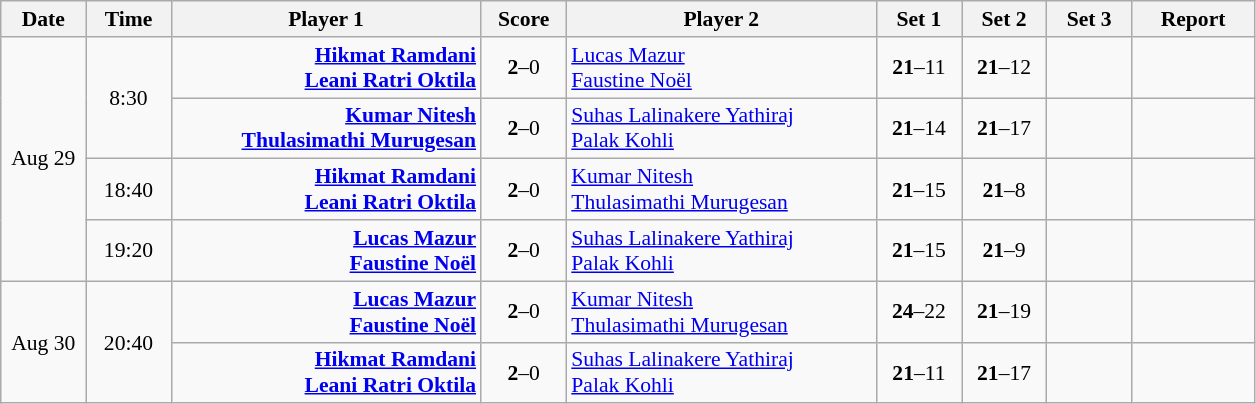<table class="nowrap wikitable" style="font-size:90%; text-align:center">
<tr>
<th width="50">Date</th>
<th width="50">Time</th>
<th width="200">Player 1</th>
<th width="50">Score</th>
<th width="200">Player 2</th>
<th width="50">Set 1</th>
<th width="50">Set 2</th>
<th width="50">Set 3</th>
<th width="75">Report</th>
</tr>
<tr>
<td rowspan="4">Aug 29</td>
<td rowspan="2">8:30</td>
<td align="right"><strong><a href='#'>Hikmat Ramdani</a> <br><a href='#'>Leani Ratri Oktila</a> </strong></td>
<td><strong>2</strong>–0</td>
<td align="left"> <a href='#'>Lucas Mazur</a><br> <a href='#'>Faustine Noël</a></td>
<td><strong>21</strong>–11</td>
<td><strong>21</strong>–12</td>
<td></td>
<td></td>
</tr>
<tr>
<td align="right"><strong><a href='#'>Kumar Nitesh</a> <br><a href='#'>Thulasimathi Murugesan</a> </strong></td>
<td><strong>2</strong>–0</td>
<td align="left"> <a href='#'>Suhas Lalinakere Yathiraj</a><br> <a href='#'>Palak Kohli</a></td>
<td><strong>21</strong>–14</td>
<td><strong>21</strong>–17</td>
<td></td>
<td></td>
</tr>
<tr>
<td>18:40</td>
<td align="right"><strong><a href='#'>Hikmat Ramdani</a> <br><a href='#'>Leani Ratri Oktila</a> </strong></td>
<td><strong>2</strong>–0</td>
<td align="left"> <a href='#'>Kumar Nitesh</a><br> <a href='#'>Thulasimathi Murugesan</a></td>
<td><strong>21</strong>–15</td>
<td><strong>21</strong>–8</td>
<td></td>
<td></td>
</tr>
<tr>
<td>19:20</td>
<td align="right"><strong><a href='#'>Lucas Mazur</a> <br><a href='#'>Faustine Noël</a> </strong></td>
<td><strong>2</strong>–0</td>
<td align="left"> <a href='#'>Suhas Lalinakere Yathiraj</a><br> <a href='#'>Palak Kohli</a></td>
<td><strong>21</strong>–15</td>
<td><strong>21</strong>–9</td>
<td></td>
<td></td>
</tr>
<tr>
<td rowspan="2">Aug 30</td>
<td rowspan="2">20:40</td>
<td align="right"><strong><a href='#'>Lucas Mazur</a> <br><a href='#'>Faustine Noël</a> </strong></td>
<td><strong>2</strong>–0</td>
<td align="left"> <a href='#'>Kumar Nitesh</a><br> <a href='#'>Thulasimathi Murugesan</a></td>
<td><strong>24</strong>–22</td>
<td><strong>21</strong>–19</td>
<td></td>
<td></td>
</tr>
<tr>
<td align="right"><strong><a href='#'>Hikmat Ramdani</a> <br><a href='#'>Leani Ratri Oktila</a> </strong></td>
<td><strong>2</strong>–0</td>
<td align="left"> <a href='#'>Suhas Lalinakere Yathiraj</a><br> <a href='#'>Palak Kohli</a></td>
<td><strong>21</strong>–11</td>
<td><strong>21</strong>–17</td>
<td></td>
<td></td>
</tr>
</table>
